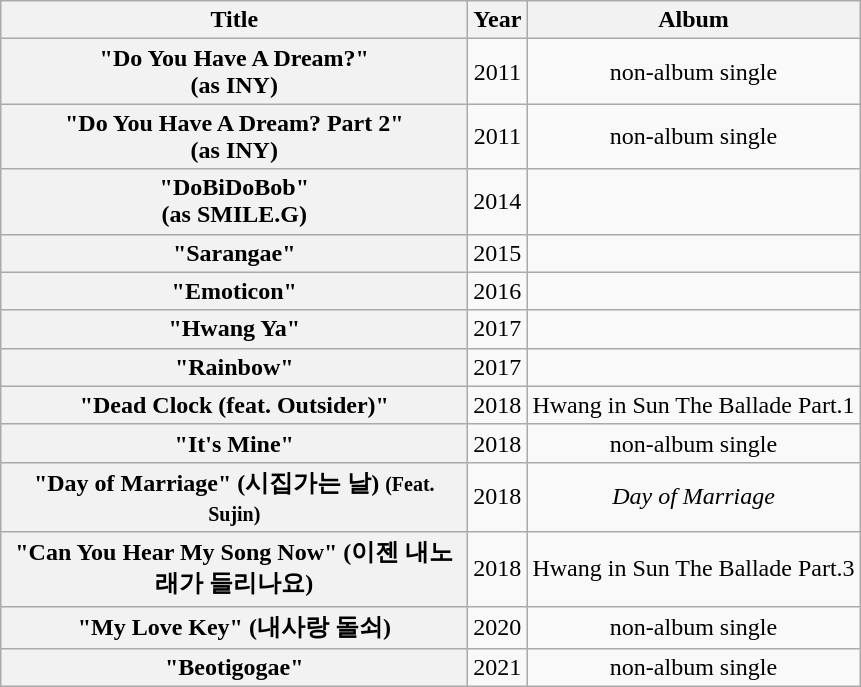<table class="wikitable plainrowheaders" style="text-align:center">
<tr>
<th scope="col" style="width:19em;">Title</th>
<th scope="col">Year</th>
<th scope="col">Album</th>
</tr>
<tr>
<th>"Do You Have A Dream?"<br>(as INY)</th>
<td>2011</td>
<td>non-album single</td>
</tr>
<tr>
<th>"Do You Have A Dream? Part 2"<br>(as INY)</th>
<td>2011</td>
<td>non-album single</td>
</tr>
<tr>
<th scope="row">"DoBiDoBob"<br>(as SMILE.G)</th>
<td>2014</td>
<td></td>
</tr>
<tr>
<th scope="row">"Sarangae"</th>
<td>2015</td>
<td></td>
</tr>
<tr>
<th scope="row">"Emoticon"</th>
<td>2016</td>
<td></td>
</tr>
<tr>
<th scope="row">"Hwang Ya"</th>
<td>2017</td>
<td></td>
</tr>
<tr>
<th scope="row">"Rainbow"</th>
<td>2017</td>
<td></td>
</tr>
<tr>
<th scope="row">"Dead Clock (feat. Outsider)"</th>
<td>2018</td>
<td>Hwang in Sun The Ballade Part.1</td>
</tr>
<tr>
<th>"It's Mine"</th>
<td>2018</td>
<td>non-album single</td>
</tr>
<tr>
<th>"Day of Marriage" (시집가는 날) <small>(Feat. Sujin)</small></th>
<td>2018</td>
<td><em>Day of Marriage</em></td>
</tr>
<tr>
<th>"Can You Hear My Song Now" (이젠 내노래가 들리나요)</th>
<td>2018</td>
<td>Hwang in Sun The Ballade Part.3</td>
</tr>
<tr>
<th>"My Love Key" (내사랑 돌쇠)</th>
<td>2020</td>
<td>non-album single</td>
</tr>
<tr>
<th>"Beotigogae"</th>
<td>2021</td>
<td>non-album single</td>
</tr>
</table>
